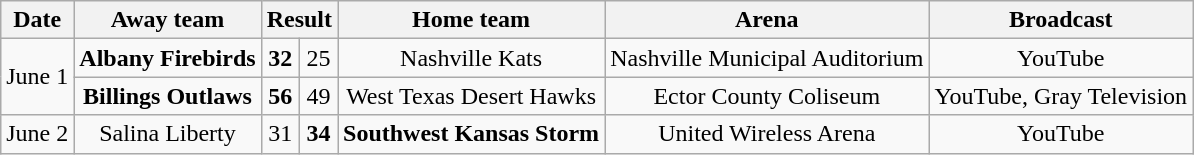<table class="wikitable" style="text-align:center;">
<tr>
<th>Date</th>
<th>Away team</th>
<th colspan="2">Result</th>
<th>Home team</th>
<th>Arena</th>
<th>Broadcast</th>
</tr>
<tr>
<td rowspan=2>June 1</td>
<td><strong>Albany Firebirds</strong></td>
<td><strong>32</strong></td>
<td>25</td>
<td>Nashville Kats</td>
<td>Nashville Municipal Auditorium</td>
<td>YouTube</td>
</tr>
<tr>
<td><strong>Billings Outlaws</strong></td>
<td><strong>56</strong></td>
<td>49</td>
<td>West Texas Desert Hawks</td>
<td>Ector County Coliseum</td>
<td>YouTube, Gray Television </td>
</tr>
<tr>
<td rowspan=1>June 2</td>
<td>Salina Liberty</td>
<td>31</td>
<td><strong>34</strong></td>
<td><strong>Southwest Kansas Storm</strong></td>
<td>United Wireless Arena</td>
<td>YouTube</td>
</tr>
</table>
